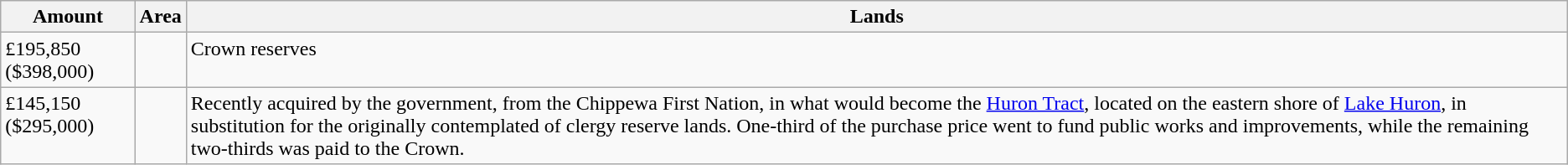<table class="wikitable">
<tr>
<th>Amount</th>
<th>Area</th>
<th>Lands</th>
</tr>
<tr valign="top">
<td>£195,850 ($398,000)</td>
<td></td>
<td>Crown reserves</td>
</tr>
<tr valign="top">
<td>£145,150 ($295,000)</td>
<td></td>
<td>Recently acquired by the government, from the Chippewa First Nation, in what would become the <a href='#'>Huron Tract</a>, located on the eastern shore of <a href='#'>Lake Huron</a>, in substitution for the originally contemplated  of clergy reserve lands. One-third of the purchase price went to fund public works and improvements, while the remaining two-thirds was paid to the Crown.</td>
</tr>
</table>
